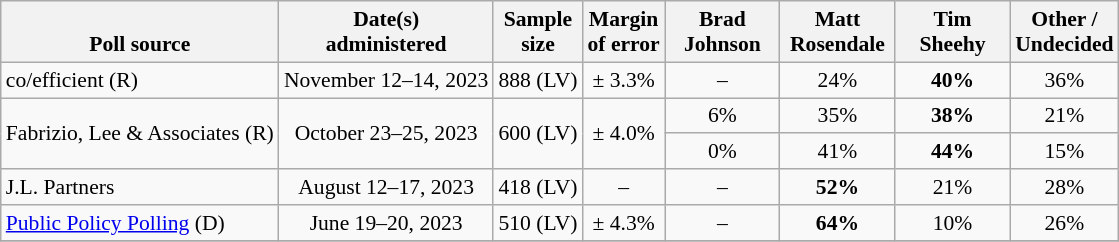<table class="wikitable" style="font-size:90%;text-align:center;">
<tr valign=bottom>
<th>Poll source</th>
<th>Date(s)<br>administered</th>
<th>Sample<br>size</th>
<th>Margin<br>of error</th>
<th style="width:70px;">Brad<br>Johnson</th>
<th style="width:70px;">Matt<br>Rosendale</th>
<th style="width:70px;">Tim<br>Sheehy</th>
<th>Other /<br>Undecided</th>
</tr>
<tr>
<td style="text-align:left;">co/efficient (R)</td>
<td>November 12–14, 2023</td>
<td>888 (LV)</td>
<td>± 3.3%</td>
<td>–</td>
<td>24%</td>
<td><strong>40%</strong></td>
<td>36%</td>
</tr>
<tr>
<td rowspan=2>Fabrizio, Lee & Associates (R)</td>
<td rowspan=2>October 23–25, 2023</td>
<td rowspan=2>600 (LV)</td>
<td rowspan=2>± 4.0%</td>
<td>6%</td>
<td>35%</td>
<td><strong>38%</strong></td>
<td>21%</td>
</tr>
<tr>
<td>0%</td>
<td>41%</td>
<td><strong>44%</strong></td>
<td>15%</td>
</tr>
<tr>
<td style="text-align:left;">J.L. Partners</td>
<td>August 12–17, 2023</td>
<td>418 (LV)</td>
<td>–</td>
<td>–</td>
<td><strong>52%</strong></td>
<td>21%</td>
<td>28%</td>
</tr>
<tr>
<td style="text-align:left;"><a href='#'>Public Policy Polling</a> (D)</td>
<td>June 19–20, 2023</td>
<td>510 (LV)</td>
<td>± 4.3%</td>
<td>–</td>
<td><strong>64%</strong></td>
<td>10%</td>
<td>26%</td>
</tr>
<tr>
</tr>
</table>
